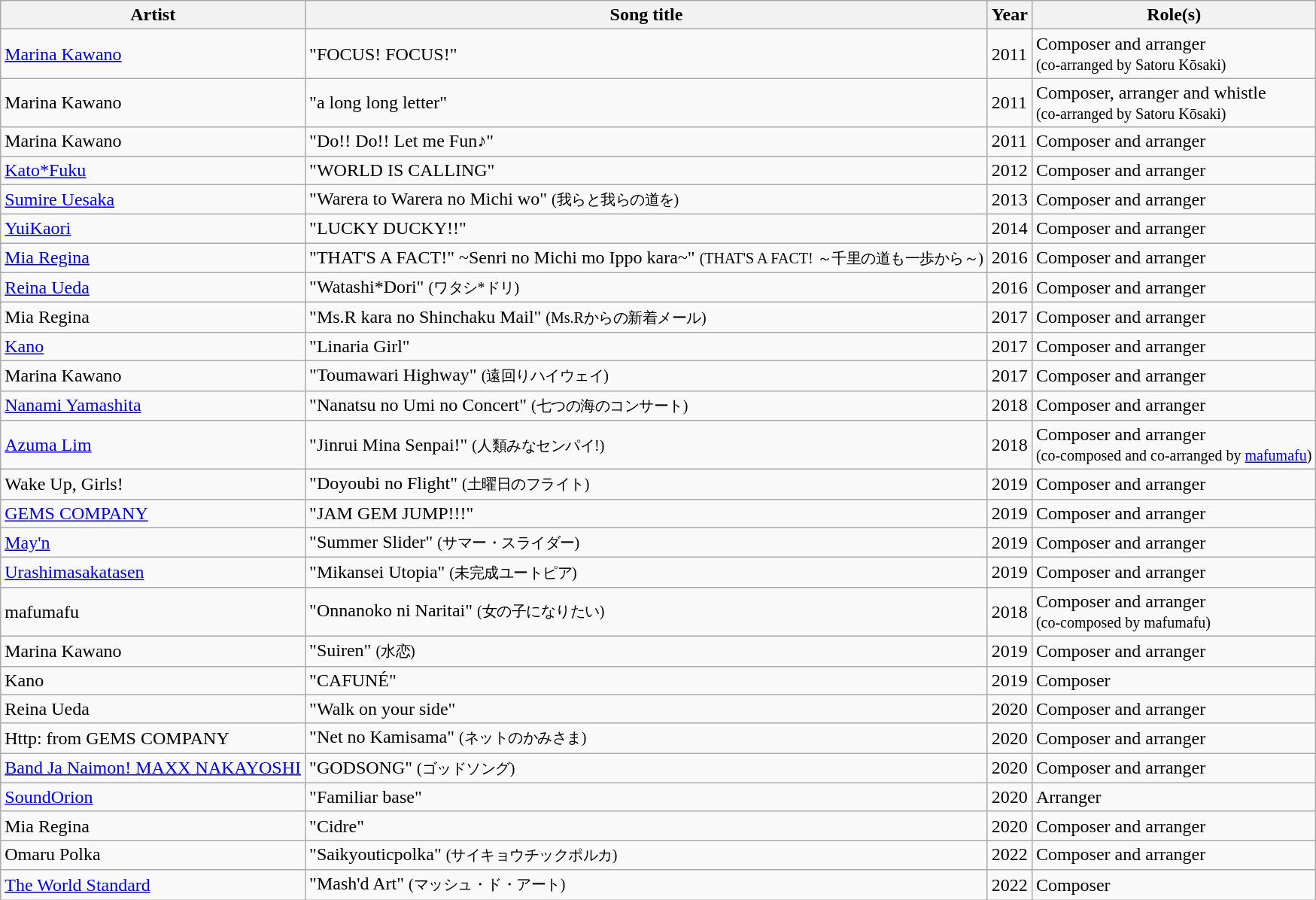<table class="wikitable">
<tr>
<th>Artist</th>
<th>Song title</th>
<th>Year</th>
<th>Role(s)</th>
</tr>
<tr>
<td><a href='#'>Marina Kawano</a></td>
<td>"FOCUS! FOCUS!"</td>
<td>2011</td>
<td>Composer and arranger<br><small>(co-arranged by Satoru Kōsaki)</small></td>
</tr>
<tr>
<td>Marina Kawano</td>
<td>"a long long letter"</td>
<td>2011</td>
<td>Composer, arranger and whistle<br><small>(co-arranged by Satoru Kōsaki)</small></td>
</tr>
<tr>
<td>Marina Kawano</td>
<td>"Do!! Do!! Let me Fun♪"</td>
<td>2011</td>
<td>Composer and arranger</td>
</tr>
<tr>
<td><a href='#'>Kato*Fuku</a></td>
<td>"WORLD IS CALLING"</td>
<td>2012</td>
<td>Composer and arranger</td>
</tr>
<tr>
<td><a href='#'>Sumire Uesaka</a></td>
<td>"Warera to Warera no Michi wo" <small>(我らと我らの道を)</small></td>
<td>2013</td>
<td>Composer and arranger</td>
</tr>
<tr>
<td><a href='#'>YuiKaori</a></td>
<td>"LUCKY DUCKY!!"</td>
<td>2014</td>
<td>Composer and arranger</td>
</tr>
<tr>
<td><a href='#'>Mia Regina</a></td>
<td>"THAT'S A FACT!" ~Senri no Michi mo Ippo kara~" <small>(THAT'S A FACT! ～千里の道も一歩から～)</small></td>
<td>2016</td>
<td>Composer and arranger</td>
</tr>
<tr>
<td><a href='#'>Reina Ueda</a></td>
<td>"Watashi*Dori" <small>(ワタシ*ドリ)</small></td>
<td>2016</td>
<td>Composer and arranger</td>
</tr>
<tr>
<td>Mia Regina</td>
<td>"Ms.R kara no Shinchaku Mail" <small>(Ms.Rからの新着メール)</small></td>
<td>2017</td>
<td>Composer and arranger</td>
</tr>
<tr>
<td><a href='#'>Kano</a></td>
<td>"Linaria Girl"</td>
<td>2017</td>
<td>Composer and arranger</td>
</tr>
<tr>
<td>Marina Kawano</td>
<td>"Toumawari Highway" <small>(遠回りハイウェイ)</small></td>
<td>2017</td>
<td>Composer and arranger</td>
</tr>
<tr>
<td><a href='#'>Nanami Yamashita</a></td>
<td>"Nanatsu no Umi no Concert" <small>(七つの海のコンサート)</small></td>
<td>2018</td>
<td>Composer and arranger</td>
</tr>
<tr>
<td><a href='#'>Azuma Lim</a></td>
<td>"Jinrui Mina Senpai!" <small>(人類みなセンパイ!)</small></td>
<td>2018</td>
<td>Composer and arranger<br><small>(co-composed and co-arranged by <a href='#'>mafumafu</a>)</small></td>
</tr>
<tr>
<td>Wake Up, Girls!</td>
<td>"Doyoubi no Flight" <small>(土曜日のフライト)</small></td>
<td>2019</td>
<td>Composer and arranger</td>
</tr>
<tr>
<td><a href='#'>GEMS COMPANY</a></td>
<td>"JAM GEM JUMP!!!"</td>
<td>2019</td>
<td>Composer and arranger<br></td>
</tr>
<tr>
<td><a href='#'>May'n</a></td>
<td>"Summer Slider" <small>(サマー・スライダー)</small></td>
<td>2019</td>
<td>Composer and arranger<br></td>
</tr>
<tr>
<td><a href='#'>Urashimasakatasen</a></td>
<td>"Mikansei Utopia" <small>(未完成ユートピア)</small></td>
<td>2019</td>
<td>Composer and arranger<br></td>
</tr>
<tr>
<td>mafumafu</td>
<td>"Onnanoko ni Naritai" <small>(女の子になりたい)</small></td>
<td>2018</td>
<td>Composer and arranger<br><small>(co-composed by mafumafu)</small></td>
</tr>
<tr>
<td>Marina Kawano</td>
<td>"Suiren" <small>(水恋)</small></td>
<td>2019</td>
<td>Composer and arranger<br></td>
</tr>
<tr>
<td>Kano</td>
<td>"CAFUNÉ"</td>
<td>2019</td>
<td>Composer<br></td>
</tr>
<tr>
<td>Reina Ueda</td>
<td>"Walk on your side"</td>
<td>2020</td>
<td>Composer and arranger<br></td>
</tr>
<tr>
<td>Http: from GEMS COMPANY</td>
<td>"Net no Kamisama" <small>(ネットのかみさま)</small></td>
<td>2020</td>
<td>Composer and arranger<br></td>
</tr>
<tr>
<td><a href='#'>Band Ja Naimon! MAXX NAKAYOSHI</a></td>
<td>"GODSONG" <small>(ゴッドソング)</small></td>
<td>2020</td>
<td>Composer and arranger<br></td>
</tr>
<tr>
<td><a href='#'>SoundOrion</a></td>
<td>"Familiar base"</td>
<td>2020</td>
<td>Arranger<br></td>
</tr>
<tr>
<td>Mia Regina</td>
<td>"Cidre"</td>
<td>2020</td>
<td>Composer and arranger<br></td>
</tr>
<tr>
<td>Omaru Polka</td>
<td>"Saikyouticpolka" <small>(サイキョウチックポルカ)</small></td>
<td>2022</td>
<td>Composer and arranger<br></td>
</tr>
<tr>
<td><a href='#'>The World Standard</a></td>
<td>"Mash'd Art" <small>(マッシュ・ド・アート)</small></td>
<td>2022</td>
<td>Composer<br></td>
</tr>
</table>
